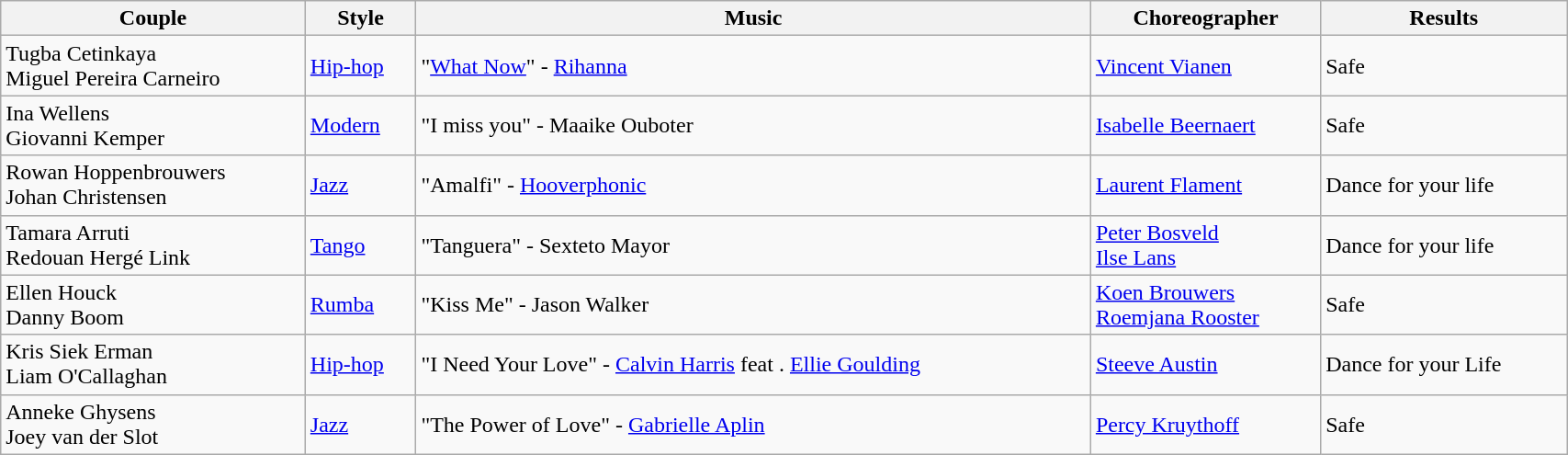<table Class="wikitable" width="90%">
<tr>
<th>Couple</th>
<th>Style</th>
<th>Music</th>
<th>Choreographer</th>
<th>Results</th>
</tr>
<tr>
<td>Tugba Cetinkaya <br> Miguel Pereira Carneiro</td>
<td><a href='#'>Hip-hop</a></td>
<td>"<a href='#'>What Now</a>" - <a href='#'>Rihanna</a></td>
<td><a href='#'>Vincent Vianen</a></td>
<td>Safe</td>
</tr>
<tr>
<td>Ina Wellens <br> Giovanni Kemper</td>
<td><a href='#'>Modern</a></td>
<td>"I miss you" - Maaike Ouboter</td>
<td><a href='#'>Isabelle Beernaert</a></td>
<td>Safe</td>
</tr>
<tr>
<td>Rowan Hoppenbrouwers <br> Johan Christensen</td>
<td><a href='#'>Jazz</a></td>
<td>"Amalfi" - <a href='#'>Hooverphonic</a></td>
<td><a href='#'>Laurent Flament</a></td>
<td>Dance for your life</td>
</tr>
<tr>
<td>Tamara Arruti <br> Redouan Hergé Link</td>
<td><a href='#'>Tango</a></td>
<td>"Tanguera" - Sexteto Mayor</td>
<td><a href='#'>Peter Bosveld</a> <br> <a href='#'>Ilse Lans</a></td>
<td>Dance for your life</td>
</tr>
<tr>
<td>Ellen Houck <br> Danny Boom</td>
<td><a href='#'>Rumba</a></td>
<td>"Kiss Me" - Jason Walker</td>
<td><a href='#'>Koen Brouwers</a> <br> <a href='#'>Roemjana Rooster</a></td>
<td>Safe</td>
</tr>
<tr>
<td>Kris Siek Erman <br> Liam O'Callaghan</td>
<td><a href='#'>Hip-hop</a></td>
<td>"I Need Your Love" - <a href='#'>Calvin Harris</a> feat . <a href='#'>Ellie Goulding</a></td>
<td><a href='#'>Steeve Austin</a></td>
<td>Dance for your Life</td>
</tr>
<tr>
<td>Anneke Ghysens <br> Joey van der Slot</td>
<td><a href='#'>Jazz</a></td>
<td>"The Power of Love" - <a href='#'>Gabrielle Aplin</a></td>
<td><a href='#'>Percy Kruythoff</a></td>
<td>Safe</td>
</tr>
</table>
